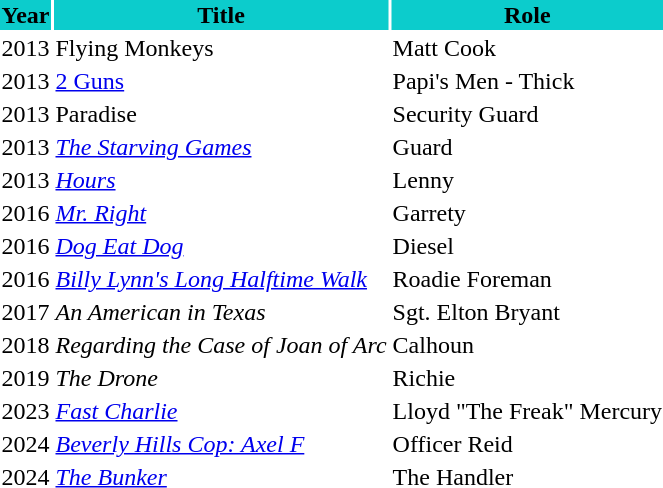<table>
<tr style="background:#0ccccc; text-align:center;">
<th>Year</th>
<th>Title</th>
<th>Role</th>
</tr>
<tr>
<td>2013</td>
<td>Flying Monkeys</td>
<td>Matt Cook</td>
</tr>
<tr>
<td>2013</td>
<td><a href='#'>2 Guns</a></td>
<td>Papi's Men - Thick</td>
</tr>
<tr>
<td>2013</td>
<td>Paradise</td>
<td>Security Guard</td>
</tr>
<tr>
<td>2013</td>
<td><em><a href='#'>The Starving Games</a></em></td>
<td>Guard</td>
</tr>
<tr>
<td>2013</td>
<td><em><a href='#'>Hours</a></em></td>
<td>Lenny</td>
</tr>
<tr>
<td>2016</td>
<td><em><a href='#'>Mr. Right</a></em></td>
<td>Garrety</td>
</tr>
<tr>
<td>2016</td>
<td><em><a href='#'>Dog Eat Dog</a></em></td>
<td>Diesel</td>
</tr>
<tr>
<td>2016</td>
<td><em><a href='#'>Billy Lynn's Long Halftime Walk</a></em></td>
<td>Roadie Foreman</td>
</tr>
<tr>
<td>2017</td>
<td><em>An American in Texas</em></td>
<td>Sgt. Elton Bryant</td>
</tr>
<tr>
<td>2018</td>
<td><em>Regarding the Case of Joan of Arc</em></td>
<td>Calhoun</td>
</tr>
<tr>
<td>2019</td>
<td><em>The Drone</em></td>
<td>Richie</td>
</tr>
<tr>
<td>2023</td>
<td><em><a href='#'>Fast Charlie</a></em></td>
<td>Lloyd "The Freak" Mercury</td>
</tr>
<tr>
<td>2024</td>
<td><em><a href='#'>Beverly Hills Cop: Axel F</a></em></td>
<td>Officer Reid</td>
</tr>
<tr>
<td>2024</td>
<td><em><a href='#'>The Bunker</a></em></td>
<td>The Handler</td>
</tr>
</table>
